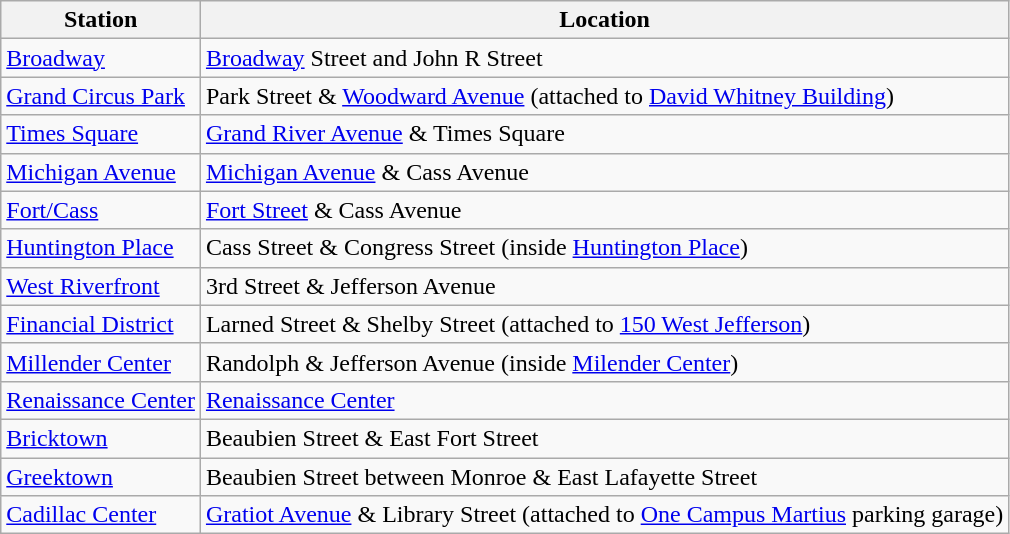<table class="wikitable sortable">
<tr>
<th>Station</th>
<th class="unsortable">Location</th>
</tr>
<tr>
<td><a href='#'>Broadway</a></td>
<td><a href='#'>Broadway</a> Street and John R Street</td>
</tr>
<tr>
<td><a href='#'>Grand Circus Park</a></td>
<td>Park Street & <a href='#'>Woodward Avenue</a> (attached to <a href='#'>David Whitney Building</a>)</td>
</tr>
<tr>
<td><a href='#'>Times Square</a></td>
<td><a href='#'>Grand River Avenue</a> & Times Square</td>
</tr>
<tr>
<td><a href='#'>Michigan Avenue</a></td>
<td><a href='#'>Michigan Avenue</a> & Cass Avenue</td>
</tr>
<tr>
<td><a href='#'>Fort/Cass</a></td>
<td><a href='#'>Fort Street</a> & Cass Avenue</td>
</tr>
<tr>
<td><a href='#'>Huntington Place</a></td>
<td>Cass Street & Congress Street (inside <a href='#'>Huntington Place</a>)</td>
</tr>
<tr>
<td><a href='#'>West Riverfront</a></td>
<td>3rd Street & Jefferson Avenue</td>
</tr>
<tr>
<td><a href='#'>Financial District</a></td>
<td>Larned Street & Shelby Street (attached to <a href='#'>150 West Jefferson</a>)</td>
</tr>
<tr>
<td><a href='#'>Millender Center</a></td>
<td>Randolph & Jefferson Avenue (inside <a href='#'>Milender Center</a>)</td>
</tr>
<tr>
<td><a href='#'>Renaissance Center</a></td>
<td><a href='#'>Renaissance Center</a></td>
</tr>
<tr>
<td><a href='#'>Bricktown</a></td>
<td>Beaubien Street & East Fort Street</td>
</tr>
<tr>
<td><a href='#'>Greektown</a></td>
<td>Beaubien Street between Monroe & East Lafayette Street</td>
</tr>
<tr>
<td><a href='#'>Cadillac Center</a></td>
<td><a href='#'>Gratiot Avenue</a> & Library Street (attached to <a href='#'>One Campus Martius</a> parking garage)</td>
</tr>
</table>
